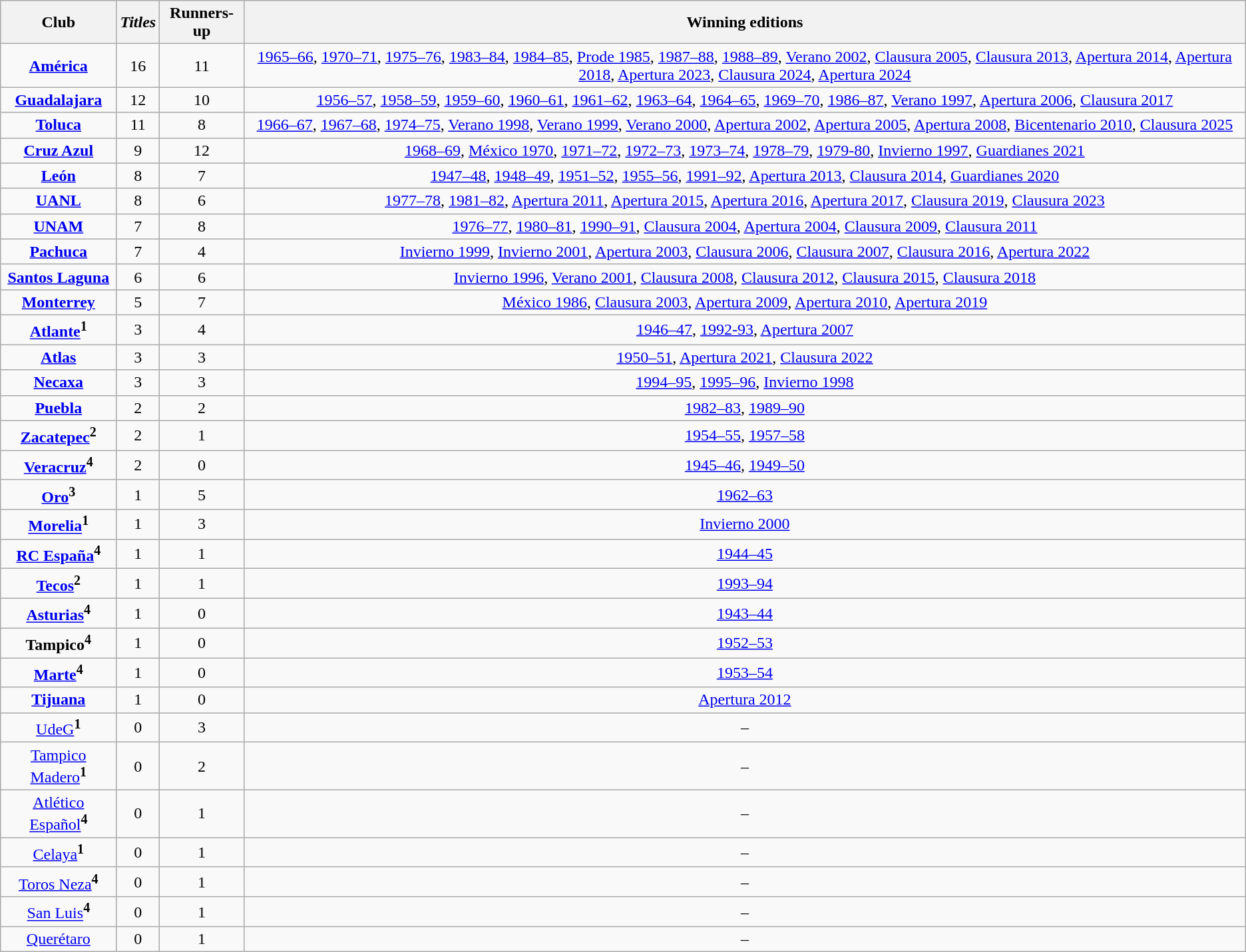<table class="wikitable" style="text-align: center;">
<tr>
<th>Club</th>
<th><em>Titles</em></th>
<th>Runners-up</th>
<th>Winning editions</th>
</tr>
<tr>
<td><strong><a href='#'>América</a></strong></td>
<td>16</td>
<td>11</td>
<td><a href='#'>1965–66</a>, <a href='#'>1970–71</a>, <a href='#'>1975–76</a>, <a href='#'>1983–84</a>, <a href='#'>1984–85</a>, <a href='#'>Prode 1985</a>, <a href='#'>1987–88</a>, <a href='#'>1988–89</a>, <a href='#'>Verano 2002</a>, <a href='#'>Clausura 2005</a>, <a href='#'>Clausura 2013</a>, <a href='#'>Apertura 2014</a>, <a href='#'>Apertura 2018</a>, <a href='#'>Apertura 2023</a>, <a href='#'>Clausura 2024</a>, <a href='#'>Apertura 2024</a></td>
</tr>
<tr>
<td><strong><a href='#'>Guadalajara</a></strong></td>
<td>12</td>
<td>10</td>
<td><a href='#'>1956–57</a>, <a href='#'>1958–59</a>, <a href='#'>1959–60</a>, <a href='#'>1960–61</a>, <a href='#'>1961–62</a>, <a href='#'>1963–64</a>, <a href='#'>1964–65</a>, <a href='#'>1969–70</a>, <a href='#'>1986–87</a>, <a href='#'>Verano 1997</a>, <a href='#'>Apertura 2006</a>, <a href='#'>Clausura 2017</a></td>
</tr>
<tr>
<td><strong><a href='#'>Toluca</a></strong></td>
<td>11</td>
<td>8</td>
<td><a href='#'>1966–67</a>, <a href='#'>1967–68</a>, <a href='#'>1974–75</a>, <a href='#'>Verano 1998</a>, <a href='#'>Verano 1999</a>, <a href='#'>Verano 2000</a>, <a href='#'>Apertura 2002</a>, <a href='#'>Apertura 2005</a>, <a href='#'>Apertura 2008</a>, <a href='#'>Bicentenario 2010</a>, <a href='#'>Clausura 2025</a></td>
</tr>
<tr>
<td><strong><a href='#'>Cruz Azul</a></strong></td>
<td>9</td>
<td>12</td>
<td><a href='#'>1968–69</a>, <a href='#'>México 1970</a>, <a href='#'>1971–72</a>, <a href='#'>1972–73</a>, <a href='#'>1973–74</a>, <a href='#'>1978–79</a>, <a href='#'>1979-80</a>, <a href='#'>Invierno 1997</a>, <a href='#'>Guardianes 2021</a></td>
</tr>
<tr>
<td><strong><a href='#'>León</a></strong></td>
<td>8</td>
<td>7</td>
<td><a href='#'>1947–48</a>, <a href='#'>1948–49</a>, <a href='#'>1951–52</a>, <a href='#'>1955–56</a>, <a href='#'>1991–92</a>, <a href='#'>Apertura 2013</a>, <a href='#'>Clausura 2014</a>, <a href='#'>Guardianes 2020</a></td>
</tr>
<tr>
<td><strong><a href='#'>UANL</a></strong></td>
<td>8</td>
<td>6</td>
<td><a href='#'>1977–78</a>, <a href='#'>1981–82</a>, <a href='#'>Apertura 2011</a>, <a href='#'>Apertura 2015</a>, <a href='#'>Apertura 2016</a>, <a href='#'>Apertura 2017</a>, <a href='#'>Clausura 2019</a>, <a href='#'>Clausura 2023</a></td>
</tr>
<tr>
<td><strong><a href='#'>UNAM</a></strong></td>
<td>7</td>
<td>8</td>
<td><a href='#'>1976–77</a>, <a href='#'>1980–81</a>, <a href='#'>1990–91</a>, <a href='#'>Clausura 2004</a>, <a href='#'>Apertura 2004</a>, <a href='#'>Clausura 2009</a>, <a href='#'>Clausura 2011</a></td>
</tr>
<tr>
<td><strong><a href='#'>Pachuca</a></strong></td>
<td>7</td>
<td>4</td>
<td><a href='#'>Invierno 1999</a>, <a href='#'>Invierno 2001</a>, <a href='#'>Apertura 2003</a>, <a href='#'>Clausura 2006</a>, <a href='#'>Clausura 2007</a>, <a href='#'>Clausura 2016</a>, <a href='#'>Apertura 2022</a></td>
</tr>
<tr>
<td><strong><a href='#'>Santos Laguna</a></strong></td>
<td>6</td>
<td>6</td>
<td><a href='#'>Invierno 1996</a>, <a href='#'>Verano 2001</a>, <a href='#'>Clausura 2008</a>, <a href='#'>Clausura 2012</a>, <a href='#'>Clausura 2015</a>, <a href='#'>Clausura 2018</a></td>
</tr>
<tr>
<td><strong><a href='#'>Monterrey</a></strong></td>
<td>5</td>
<td>7</td>
<td><a href='#'>México 1986</a>, <a href='#'>Clausura 2003</a>, <a href='#'>Apertura 2009</a>, <a href='#'>Apertura 2010</a>, <a href='#'>Apertura 2019</a></td>
</tr>
<tr>
<td><strong><a href='#'>Atlante</a></strong><sup><strong>1</strong></sup></td>
<td>3</td>
<td>4</td>
<td><a href='#'>1946–47</a>, <a href='#'>1992-93</a>, <a href='#'>Apertura 2007</a></td>
</tr>
<tr>
<td><strong><a href='#'>Atlas</a></strong></td>
<td>3</td>
<td>3</td>
<td><a href='#'>1950–51</a>, <a href='#'>Apertura 2021</a>, <a href='#'>Clausura 2022</a></td>
</tr>
<tr>
<td><strong><a href='#'>Necaxa</a></strong></td>
<td>3</td>
<td>3</td>
<td><a href='#'>1994–95</a>, <a href='#'>1995–96</a>, <a href='#'>Invierno 1998</a></td>
</tr>
<tr>
<td><strong><a href='#'>Puebla</a></strong></td>
<td>2</td>
<td>2</td>
<td><a href='#'>1982–83</a>, <a href='#'>1989–90</a></td>
</tr>
<tr>
<td><strong><a href='#'>Zacatepec</a></strong><sup><strong>2</strong></sup></td>
<td>2</td>
<td>1</td>
<td><a href='#'>1954–55</a>, <a href='#'>1957–58</a></td>
</tr>
<tr>
<td><strong><a href='#'>Veracruz</a></strong><sup><strong>4</strong></sup></td>
<td>2</td>
<td>0</td>
<td><a href='#'>1945–46</a>, <a href='#'>1949–50</a></td>
</tr>
<tr>
<td><strong><a href='#'>Oro</a></strong><sup><strong>3</strong></sup></td>
<td>1</td>
<td>5</td>
<td><a href='#'>1962–63</a></td>
</tr>
<tr>
<td><strong><a href='#'>Morelia</a></strong><sup><strong>1</strong></sup></td>
<td>1</td>
<td>3</td>
<td><a href='#'>Invierno 2000</a></td>
</tr>
<tr>
<td><strong><a href='#'>RC España</a></strong><sup><strong>4</strong></sup></td>
<td>1</td>
<td>1</td>
<td><a href='#'>1944–45</a></td>
</tr>
<tr>
<td><strong><a href='#'>Tecos</a></strong><sup><strong>2</strong></sup></td>
<td>1</td>
<td>1</td>
<td><a href='#'>1993–94</a></td>
</tr>
<tr>
<td><strong><a href='#'>Asturias</a></strong><sup><strong>4</strong></sup></td>
<td>1</td>
<td>0</td>
<td><a href='#'>1943–44</a></td>
</tr>
<tr>
<td><strong>Tampico</strong><sup><strong>4</strong></sup></td>
<td>1</td>
<td>0</td>
<td><a href='#'>1952–53</a></td>
</tr>
<tr>
<td><strong><a href='#'>Marte</a></strong><sup><strong>4</strong></sup></td>
<td>1</td>
<td>0</td>
<td><a href='#'>1953–54</a></td>
</tr>
<tr>
<td><strong><a href='#'>Tijuana</a></strong></td>
<td>1</td>
<td>0</td>
<td><a href='#'>Apertura 2012</a></td>
</tr>
<tr>
<td><a href='#'>UdeG</a><sup><strong>1</strong></sup></td>
<td>0</td>
<td>3</td>
<td>–</td>
</tr>
<tr>
<td><a href='#'>Tampico Madero</a><sup><strong>1</strong></sup></td>
<td>0</td>
<td>2</td>
<td>–</td>
</tr>
<tr>
<td><a href='#'>Atlético Español</a><sup><strong>4</strong></sup></td>
<td>0</td>
<td>1</td>
<td>–</td>
</tr>
<tr>
<td><a href='#'>Celaya</a><sup><strong>1</strong></sup></td>
<td>0</td>
<td>1</td>
<td>–</td>
</tr>
<tr>
<td><a href='#'>Toros Neza</a><sup><strong>4</strong></sup></td>
<td>0</td>
<td>1</td>
<td>–</td>
</tr>
<tr>
<td><a href='#'>San Luis</a><sup><strong>4</strong></sup></td>
<td>0</td>
<td>1</td>
<td>–</td>
</tr>
<tr>
<td><a href='#'>Querétaro</a></td>
<td>0</td>
<td>1</td>
<td>–</td>
</tr>
</table>
